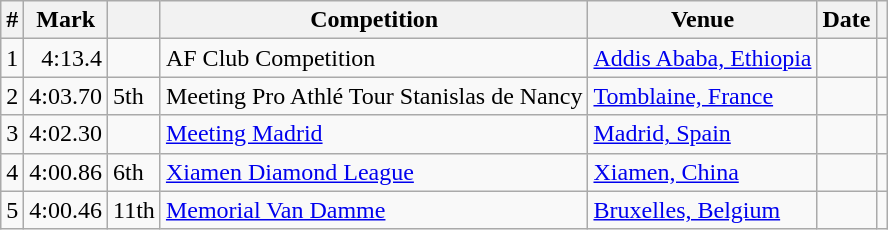<table class="wikitable sortable">
<tr>
<th>#</th>
<th>Mark</th>
<th class=unsortable></th>
<th>Competition</th>
<th>Venue</th>
<th>Date</th>
<th></th>
</tr>
<tr>
<td align=center>1</td>
<td align=right>4:13.4  </td>
<td></td>
<td>AF Club Competition</td>
<td><a href='#'>Addis Ababa, Ethiopia</a></td>
<td align=right></td>
<td></td>
</tr>
<tr>
<td align=center>2</td>
<td align=right>4:03.70</td>
<td>5th</td>
<td>Meeting Pro Athlé Tour Stanislas de Nancy</td>
<td><a href='#'>Tomblaine, France</a></td>
<td align=right></td>
<td></td>
</tr>
<tr>
<td align=center>3</td>
<td align=right>4:02.30</td>
<td></td>
<td><a href='#'>Meeting Madrid</a></td>
<td><a href='#'>Madrid, Spain</a></td>
<td align=right></td>
<td></td>
</tr>
<tr>
<td align=center>4</td>
<td align=right>4:00.86</td>
<td>6th</td>
<td><a href='#'>Xiamen Diamond League</a></td>
<td><a href='#'>Xiamen, China</a></td>
<td align=right><a href='#'></a></td>
<td></td>
</tr>
<tr>
<td align=center>5</td>
<td align=right>4:00.46</td>
<td>11th</td>
<td><a href='#'>Memorial Van Damme</a></td>
<td><a href='#'>Bruxelles, Belgium</a></td>
<td align=right><a href='#'></a></td>
<td></td>
</tr>
</table>
